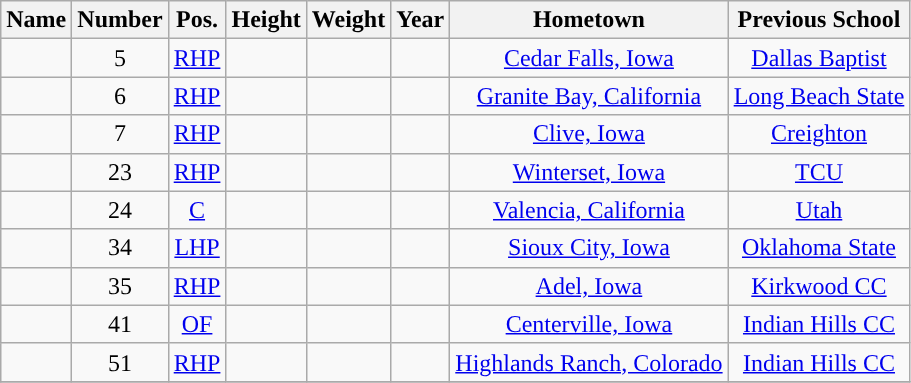<table class="wikitable sortable sortable" style="text-align: center">
<tr align=center>
<th>Name</th>
<th>Number</th>
<th>Pos.</th>
<th>Height</th>
<th>Weight</th>
<th>Year</th>
<th>Hometown</th>
<th>Previous School</th>
</tr>
<tr>
<td></td>
<td>5</td>
<td><a href='#'>RHP</a></td>
<td></td>
<td></td>
<td></td>
<td><a href='#'>Cedar Falls, Iowa</a></td>
<td><a href='#'>Dallas Baptist</a></td>
</tr>
<tr>
<td></td>
<td>6</td>
<td><a href='#'>RHP</a></td>
<td></td>
<td></td>
<td></td>
<td><a href='#'>Granite Bay, California</a></td>
<td><a href='#'>Long Beach State</a></td>
</tr>
<tr>
<td></td>
<td>7</td>
<td><a href='#'>RHP</a></td>
<td></td>
<td></td>
<td></td>
<td><a href='#'>Clive, Iowa</a></td>
<td><a href='#'>Creighton</a></td>
</tr>
<tr>
<td></td>
<td>23</td>
<td><a href='#'>RHP</a></td>
<td></td>
<td></td>
<td></td>
<td><a href='#'>Winterset, Iowa</a></td>
<td><a href='#'>TCU</a></td>
</tr>
<tr>
<td></td>
<td>24</td>
<td><a href='#'>C</a></td>
<td></td>
<td></td>
<td></td>
<td><a href='#'>Valencia, California</a></td>
<td><a href='#'>Utah</a></td>
</tr>
<tr>
<td></td>
<td>34</td>
<td><a href='#'>LHP</a></td>
<td></td>
<td></td>
<td></td>
<td><a href='#'>Sioux City, Iowa</a></td>
<td><a href='#'>Oklahoma State</a></td>
</tr>
<tr>
<td></td>
<td>35</td>
<td><a href='#'>RHP</a></td>
<td></td>
<td></td>
<td></td>
<td><a href='#'>Adel, Iowa</a></td>
<td><a href='#'>Kirkwood CC</a></td>
</tr>
<tr>
<td></td>
<td>41</td>
<td><a href='#'>OF</a></td>
<td></td>
<td></td>
<td></td>
<td><a href='#'>Centerville, Iowa</a></td>
<td><a href='#'>Indian Hills CC</a></td>
</tr>
<tr>
<td></td>
<td>51</td>
<td><a href='#'>RHP</a></td>
<td></td>
<td></td>
<td></td>
<td><a href='#'>Highlands Ranch, Colorado</a></td>
<td><a href='#'>Indian Hills CC</a></td>
</tr>
<tr>
</tr>
</table>
